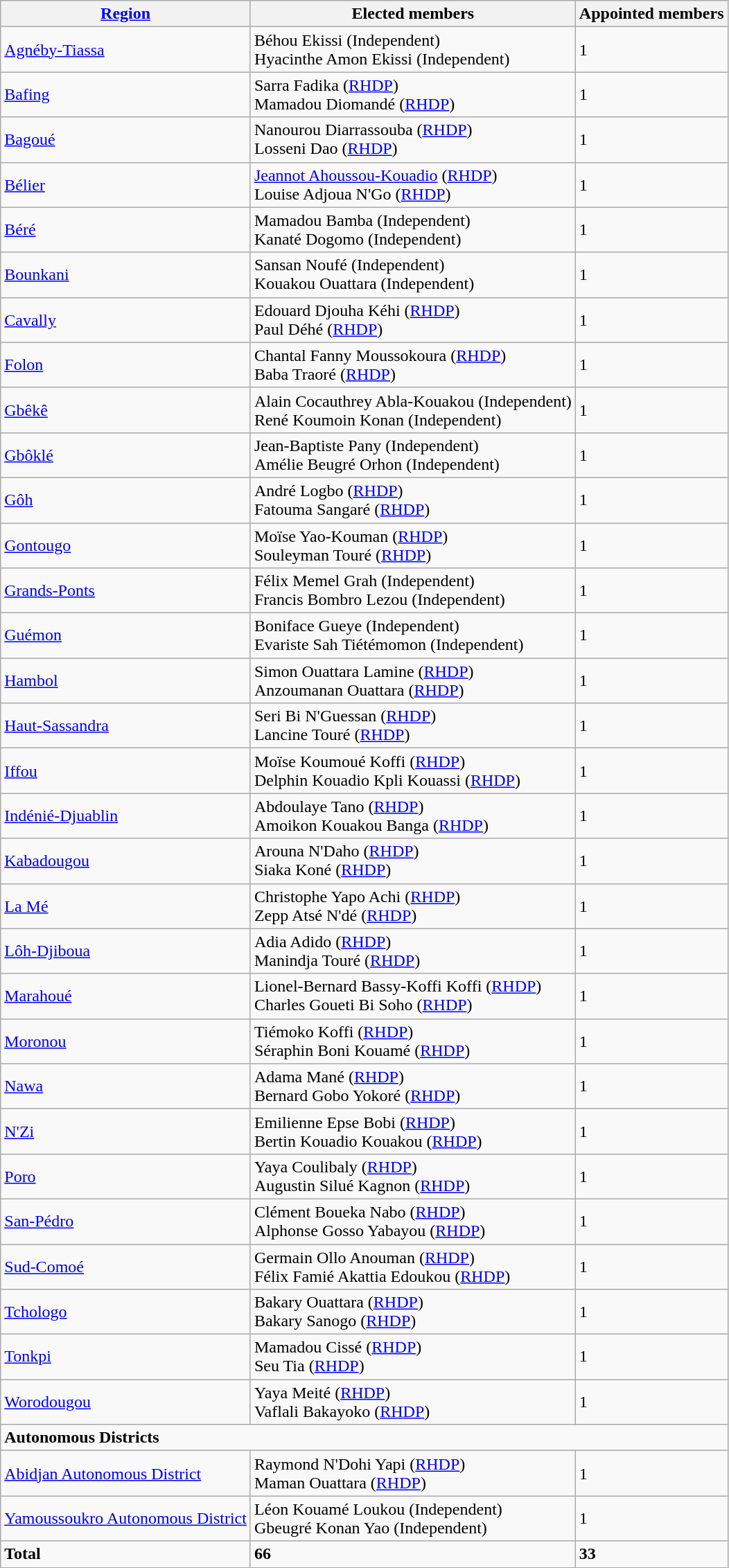<table class="wikitable sortable" style=text-align:left>
<tr>
<th><a href='#'>Region</a></th>
<th>Elected members</th>
<th>Appointed members</th>
</tr>
<tr>
<td align=left><a href='#'>Agnéby-Tiassa</a></td>
<td>Béhou Ekissi (Independent)<br>Hyacinthe Amon Ekissi (Independent)</td>
<td>1</td>
</tr>
<tr>
<td align=left><a href='#'>Bafing</a></td>
<td>Sarra Fadika (<a href='#'>RHDP</a>)<br>Mamadou Diomandé (<a href='#'>RHDP</a>)</td>
<td>1</td>
</tr>
<tr>
<td align=left><a href='#'>Bagoué</a></td>
<td>Nanourou Diarrassouba (<a href='#'>RHDP</a>)<br>Losseni Dao (<a href='#'>RHDP</a>)</td>
<td>1</td>
</tr>
<tr>
<td align=left><a href='#'>Bélier</a></td>
<td><a href='#'>Jeannot Ahoussou-Kouadio</a> (<a href='#'>RHDP</a>)<br>Louise Adjoua N'Go (<a href='#'>RHDP</a>)</td>
<td>1</td>
</tr>
<tr>
<td align=left><a href='#'>Béré</a></td>
<td>Mamadou Bamba (Independent)<br>Kanaté Dogomo (Independent)</td>
<td>1</td>
</tr>
<tr>
<td align=left><a href='#'>Bounkani</a></td>
<td>Sansan Noufé (Independent)<br>Kouakou Ouattara (Independent)</td>
<td>1</td>
</tr>
<tr>
<td align=left><a href='#'>Cavally</a></td>
<td>Edouard Djouha Kéhi (<a href='#'>RHDP</a>)<br>Paul Déhé (<a href='#'>RHDP</a>)</td>
<td>1</td>
</tr>
<tr>
<td align=left><a href='#'>Folon</a></td>
<td>Chantal Fanny Moussokoura (<a href='#'>RHDP</a>)<br>Baba Traoré (<a href='#'>RHDP</a>)</td>
<td>1</td>
</tr>
<tr>
<td align=left><a href='#'>Gbêkê</a></td>
<td>Alain Cocauthrey Abla-Kouakou (Independent)<br>René Koumoin Konan (Independent)</td>
<td>1</td>
</tr>
<tr>
<td align=left><a href='#'>Gbôklé</a></td>
<td>Jean-Baptiste Pany (Independent)<br>Amélie Beugré Orhon (Independent)</td>
<td>1</td>
</tr>
<tr>
<td align=left><a href='#'>Gôh</a></td>
<td>André Logbo (<a href='#'>RHDP</a>)<br>Fatouma Sangaré (<a href='#'>RHDP</a>)</td>
<td>1</td>
</tr>
<tr>
<td align=left><a href='#'>Gontougo</a></td>
<td>Moïse Yao-Kouman (<a href='#'>RHDP</a>)<br>Souleyman Touré (<a href='#'>RHDP</a>)</td>
<td>1</td>
</tr>
<tr>
<td align=left><a href='#'>Grands-Ponts</a></td>
<td>Félix Memel Grah (Independent)<br>Francis Bombro Lezou (Independent)</td>
<td>1</td>
</tr>
<tr>
<td align=left><a href='#'>Guémon</a></td>
<td>Boniface Gueye (Independent)<br>Evariste Sah Tiétémomon (Independent)</td>
<td>1</td>
</tr>
<tr>
<td align=left><a href='#'>Hambol</a></td>
<td>Simon Ouattara Lamine (<a href='#'>RHDP</a>)<br>Anzoumanan Ouattara (<a href='#'>RHDP</a>)</td>
<td>1</td>
</tr>
<tr>
<td align=left><a href='#'>Haut-Sassandra</a></td>
<td>Seri Bi N'Guessan (<a href='#'>RHDP</a>)<br>Lancine Touré (<a href='#'>RHDP</a>)</td>
<td>1</td>
</tr>
<tr>
<td align=left><a href='#'>Iffou</a></td>
<td>Moïse Koumoué Koffi (<a href='#'>RHDP</a>)<br>Delphin Kouadio Kpli Kouassi (<a href='#'>RHDP</a>)</td>
<td>1</td>
</tr>
<tr>
<td align=left><a href='#'>Indénié-Djuablin</a></td>
<td>Abdoulaye Tano (<a href='#'>RHDP</a>)<br>Amoikon Kouakou Banga (<a href='#'>RHDP</a>)</td>
<td>1</td>
</tr>
<tr>
<td align=left><a href='#'>Kabadougou</a></td>
<td>Arouna N'Daho (<a href='#'>RHDP</a>)<br>Siaka Koné (<a href='#'>RHDP</a>)</td>
<td>1</td>
</tr>
<tr>
<td align=left><a href='#'>La Mé</a></td>
<td>Christophe Yapo Achi (<a href='#'>RHDP</a>)<br>Zepp Atsé N'dé (<a href='#'>RHDP</a>)</td>
<td>1</td>
</tr>
<tr>
<td align=left><a href='#'>Lôh-Djiboua</a></td>
<td>Adia Adido (<a href='#'>RHDP</a>)<br>Manindja Touré (<a href='#'>RHDP</a>)</td>
<td>1</td>
</tr>
<tr>
<td align=left><a href='#'>Marahoué</a></td>
<td>Lionel-Bernard Bassy-Koffi Koffi (<a href='#'>RHDP</a>)<br>Charles Goueti Bi Soho (<a href='#'>RHDP</a>)</td>
<td>1</td>
</tr>
<tr>
<td align=left><a href='#'>Moronou</a></td>
<td>Tiémoko Koffi (<a href='#'>RHDP</a>)<br>Séraphin Boni Kouamé (<a href='#'>RHDP</a>)</td>
<td>1</td>
</tr>
<tr>
<td align=left><a href='#'>Nawa</a></td>
<td>Adama Mané (<a href='#'>RHDP</a>)<br>Bernard Gobo Yokoré (<a href='#'>RHDP</a>)</td>
<td>1</td>
</tr>
<tr>
<td align=left><a href='#'>N'Zi</a></td>
<td>Emilienne Epse Bobi (<a href='#'>RHDP</a>)<br>Bertin Kouadio Kouakou (<a href='#'>RHDP</a>)</td>
<td>1</td>
</tr>
<tr>
<td align=left><a href='#'>Poro</a></td>
<td>Yaya Coulibaly (<a href='#'>RHDP</a>)<br>Augustin Silué Kagnon (<a href='#'>RHDP</a>)</td>
<td>1</td>
</tr>
<tr>
<td align=left><a href='#'>San-Pédro</a></td>
<td>Clément Boueka Nabo (<a href='#'>RHDP</a>)<br>Alphonse Gosso Yabayou (<a href='#'>RHDP</a>)</td>
<td>1</td>
</tr>
<tr>
<td align=left><a href='#'>Sud-Comoé</a></td>
<td>Germain Ollo Anouman (<a href='#'>RHDP</a>)<br>Félix Famié Akattia Edoukou (<a href='#'>RHDP</a>)</td>
<td>1</td>
</tr>
<tr>
<td align=left><a href='#'>Tchologo</a></td>
<td>Bakary Ouattara (<a href='#'>RHDP</a>)<br>Bakary Sanogo (<a href='#'>RHDP</a>)</td>
<td>1</td>
</tr>
<tr>
<td align=left><a href='#'>Tonkpi</a></td>
<td>Mamadou Cissé (<a href='#'>RHDP</a>)<br>Seu Tia (<a href='#'>RHDP</a>)</td>
<td>1</td>
</tr>
<tr>
<td align=left><a href='#'>Worodougou</a></td>
<td>Yaya Meité (<a href='#'>RHDP</a>)<br>Vaflali Bakayoko (<a href='#'>RHDP</a>)</td>
<td>1</td>
</tr>
<tr>
<td align=left colspan=4><strong>Autonomous Districts</strong></td>
</tr>
<tr>
<td align=left><a href='#'>Abidjan Autonomous District</a></td>
<td>Raymond N'Dohi Yapi (<a href='#'>RHDP</a>)<br>Maman Ouattara (<a href='#'>RHDP</a>)</td>
<td>1</td>
</tr>
<tr>
<td align=left><a href='#'>Yamoussoukro Autonomous District</a></td>
<td>Léon Kouamé Loukou (Independent)<br>Gbeugré Konan Yao (Independent)</td>
<td>1</td>
</tr>
<tr>
<td align=left><strong>Total</strong></td>
<td><strong>66</strong></td>
<td><strong>33</strong></td>
</tr>
</table>
